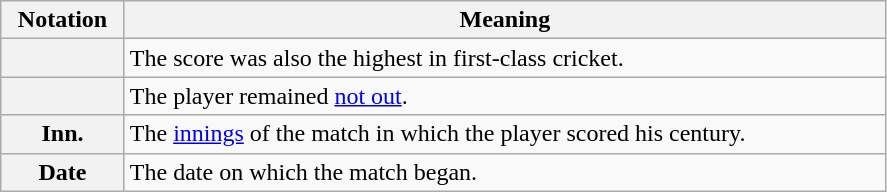<table class="wikitable plainrowheaders" border="1">
<tr>
<th scope="col" style="width:75px">Notation</th>
<th scope="col" style="width:500px">Meaning</th>
</tr>
<tr>
<th scope="row"></th>
<td>The score was also the highest in first-class cricket.</td>
</tr>
<tr>
<th scope="row"></th>
<td>The player remained <a href='#'>not out</a>.</td>
</tr>
<tr>
<th scope="row">Inn.</th>
<td>The <a href='#'>innings</a> of the match in which the player scored his century.</td>
</tr>
<tr>
<th scope="row">Date</th>
<td>The date on which the match began.</td>
</tr>
</table>
